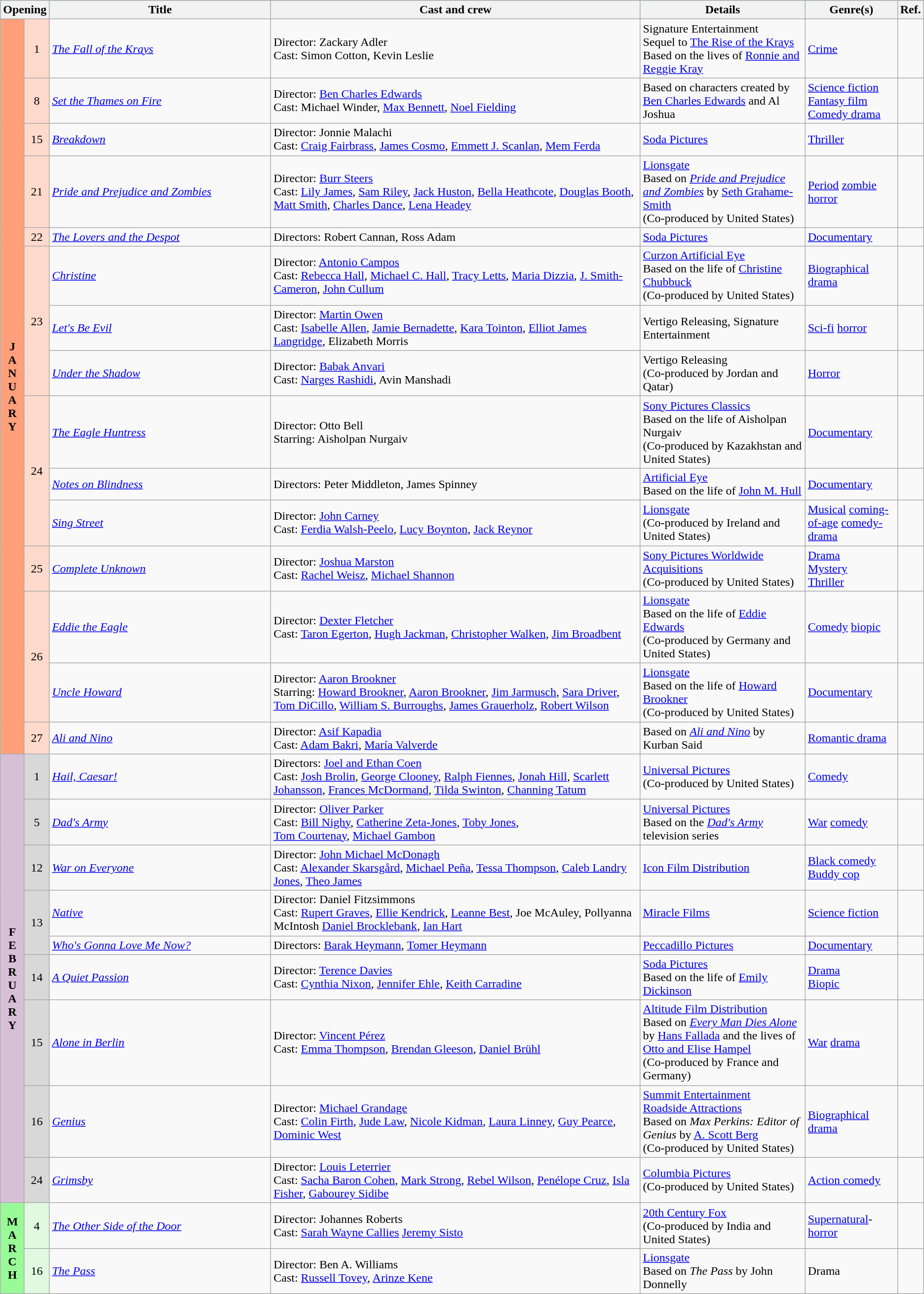<table class="wikitable">
<tr style="background:#b0e0e6; text-align:center;">
<th colspan="2">Opening</th>
<th style="width:24%;">Title</th>
<th style="width:40%;">Cast and crew</th>
<th>Details</th>
<th style="width:10%;">Genre(s)</th>
<th style="width:2%;">Ref.</th>
</tr>
<tr>
<th rowspan="15" style="text-align:center; background:#ffa07a; textcolor:#000;">J<br>A<br>N<br>U<br>A<br>R<br>Y</th>
<td rowspan="1" style="text-align:center; background:#ffdacc;">1</td>
<td><em><a href='#'>The Fall of the Krays</a></em></td>
<td>Director: Zackary Adler <br> Cast: Simon Cotton, Kevin Leslie</td>
<td>Signature Entertainment <br> Sequel to <a href='#'>The Rise of the Krays</a> <br> Based on the lives of <a href='#'>Ronnie and Reggie Kray</a></td>
<td><a href='#'>Crime</a></td>
<td style="text-align:center"></td>
</tr>
<tr>
<td rowspan="1" style="text-align:center; background:#ffdacc;">8</td>
<td><em><a href='#'>Set the Thames on Fire</a></em></td>
<td>Director: <a href='#'>Ben Charles Edwards</a> <br> Cast: Michael Winder, <a href='#'>Max Bennett</a>, <a href='#'>Noel Fielding</a></td>
<td>Based on characters created by <a href='#'>Ben Charles Edwards</a> and Al Joshua</td>
<td><a href='#'>Science fiction</a> <a href='#'>Fantasy film</a> <br> <a href='#'>Comedy drama</a></td>
<td style="text-align:center"></td>
</tr>
<tr>
<td rowspan="1" style="text-align:center; background:#ffdacc;">15</td>
<td><em><a href='#'>Breakdown</a></em></td>
<td>Director: Jonnie Malachi <br> Cast: <a href='#'>Craig Fairbrass</a>, <a href='#'>James Cosmo</a>, <a href='#'>Emmett J. Scanlan</a>, <a href='#'>Mem Ferda</a></td>
<td><a href='#'>Soda Pictures</a></td>
<td><a href='#'>Thriller</a></td>
<td style="text-align:center"></td>
</tr>
<tr>
<td rowspan="1" style="text-align:center; background:#ffdacc;">21</td>
<td><em><a href='#'>Pride and Prejudice and Zombies</a></em></td>
<td>Director: <a href='#'>Burr Steers</a> <br> Cast: <a href='#'>Lily James</a>, <a href='#'>Sam Riley</a>, <a href='#'>Jack Huston</a>, <a href='#'>Bella Heathcote</a>, <a href='#'>Douglas Booth</a>, <a href='#'>Matt Smith</a>, <a href='#'>Charles Dance</a>, <a href='#'>Lena Headey</a></td>
<td><a href='#'>Lionsgate</a> <br> Based on <em><a href='#'>Pride and Prejudice and Zombies</a></em> by <a href='#'>Seth Grahame-Smith</a> <br> (Co-produced by United States)</td>
<td><a href='#'>Period</a> <a href='#'>zombie</a> <a href='#'>horror</a></td>
<td style="text-align:center"></td>
</tr>
<tr>
<td rowspan="1" style="text-align:center; background:#ffdacc;">22</td>
<td><em><a href='#'>The Lovers and the Despot</a></em></td>
<td>Directors: Robert Cannan, Ross Adam</td>
<td><a href='#'>Soda Pictures</a></td>
<td><a href='#'>Documentary</a></td>
<td style="text-align:center"></td>
</tr>
<tr>
<td rowspan="3" style="text-align:center; background:#ffdacc;">23</td>
<td><em><a href='#'>Christine</a></em></td>
<td>Director: <a href='#'>Antonio Campos</a> <br> Cast: <a href='#'>Rebecca Hall</a>, <a href='#'>Michael C. Hall</a>, <a href='#'>Tracy Letts</a>, <a href='#'>Maria Dizzia</a>, <a href='#'>J. Smith-Cameron</a>, <a href='#'>John Cullum</a></td>
<td><a href='#'>Curzon Artificial Eye</a> <br> Based on the life of <a href='#'>Christine Chubbuck</a> <br> (Co-produced by United States)</td>
<td><a href='#'>Biographical</a> <a href='#'>drama</a></td>
<td style="text-align:center"></td>
</tr>
<tr>
<td><em><a href='#'>Let's Be Evil</a></em></td>
<td>Director: <a href='#'>Martin Owen</a> <br> Cast: <a href='#'>Isabelle Allen</a>, <a href='#'>Jamie Bernadette</a>, <a href='#'>Kara Tointon</a>, <a href='#'>Elliot James Langridge</a>, Elizabeth Morris</td>
<td>Vertigo Releasing, Signature Entertainment</td>
<td><a href='#'>Sci-fi</a> <a href='#'>horror</a></td>
<td style="text-align:center"></td>
</tr>
<tr>
<td><em><a href='#'>Under the Shadow</a></em></td>
<td>Director: <a href='#'>Babak Anvari</a> <br> Cast: <a href='#'>Narges Rashidi</a>, Avin Manshadi</td>
<td>Vertigo Releasing <br> (Co-produced by Jordan and Qatar)</td>
<td><a href='#'>Horror</a></td>
<td style="text-align:center"></td>
</tr>
<tr>
<td rowspan="3" style="text-align:center; background:#ffdacc;">24</td>
<td><em><a href='#'>The Eagle Huntress</a></em></td>
<td>Director:  Otto Bell <br> Starring: Aisholpan Nurgaiv</td>
<td><a href='#'>Sony Pictures Classics</a> <br> Based on the life of Aisholpan Nurgaiv <br> (Co-produced by Kazakhstan and United States)</td>
<td><a href='#'>Documentary</a></td>
<td style="text-align:center"></td>
</tr>
<tr>
<td><em><a href='#'>Notes on Blindness</a></em></td>
<td>Directors: Peter Middleton, James Spinney <br></td>
<td><a href='#'>Artificial Eye</a> <br> Based on the life of <a href='#'>John M. Hull</a></td>
<td><a href='#'>Documentary</a></td>
<td style="text-align:center"></td>
</tr>
<tr>
<td><em><a href='#'>Sing Street</a></em></td>
<td>Director: <a href='#'>John Carney</a> <br> Cast: <a href='#'>Ferdia Walsh-Peelo</a>, <a href='#'>Lucy Boynton</a>, <a href='#'>Jack Reynor</a></td>
<td><a href='#'>Lionsgate</a> <br> (Co-produced by Ireland and United States)</td>
<td><a href='#'>Musical</a> <a href='#'>coming-of-age</a> <a href='#'>comedy-drama</a></td>
<td style="text-align:center"></td>
</tr>
<tr>
<td rowspan="1" style="text-align:center; background:#ffdacc;">25</td>
<td><em><a href='#'>Complete Unknown</a></em></td>
<td>Director: <a href='#'>Joshua Marston</a> <br> Cast: <a href='#'>Rachel Weisz</a>, <a href='#'>Michael Shannon</a></td>
<td><a href='#'>Sony Pictures Worldwide Acquisitions</a> <br> (Co-produced by United States)</td>
<td><a href='#'>Drama</a> <br> <a href='#'>Mystery</a> <br> <a href='#'>Thriller</a></td>
<td style="text-align:center"></td>
</tr>
<tr>
<td rowspan="2" style="text-align:center; background:#ffdacc;">26</td>
<td><em><a href='#'>Eddie the Eagle</a></em></td>
<td>Director: <a href='#'>Dexter Fletcher</a> <br> Cast: <a href='#'>Taron Egerton</a>, <a href='#'>Hugh Jackman</a>, <a href='#'>Christopher Walken</a>, <a href='#'>Jim Broadbent</a></td>
<td><a href='#'>Lionsgate</a> <br> Based on the life of <a href='#'>Eddie Edwards</a> <br> (Co-produced by Germany and United States)</td>
<td><a href='#'>Comedy</a> <a href='#'>biopic</a></td>
<td style="text-align:center"></td>
</tr>
<tr>
<td><em><a href='#'>Uncle Howard</a></em></td>
<td>Director: <a href='#'>Aaron Brookner</a> <br> Starring: <a href='#'>Howard Brookner</a>, <a href='#'>Aaron Brookner</a>, <a href='#'>Jim Jarmusch</a>, <a href='#'>Sara Driver</a>, <a href='#'>Tom DiCillo</a>, <a href='#'>William S. Burroughs</a>, <a href='#'>James Grauerholz</a>, <a href='#'>Robert Wilson</a></td>
<td><a href='#'>Lionsgate</a> <br> Based on the life of <a href='#'>Howard Brookner</a> <br> (Co-produced by United States)</td>
<td><a href='#'>Documentary</a></td>
<td style="text-align:center"></td>
</tr>
<tr>
<td rowspan="1" style="text-align:center; background:#ffdacc;">27</td>
<td><em><a href='#'>Ali and Nino</a></em></td>
<td>Director: <a href='#'>Asif Kapadia</a> <br> Cast: <a href='#'>Adam Bakri</a>, <a href='#'>María Valverde</a></td>
<td>Based on <em><a href='#'>Ali and Nino</a></em> by Kurban Said</td>
<td><a href='#'>Romantic drama</a></td>
<td style="text-align:center"></td>
</tr>
<tr>
<th rowspan="9" style="text-align:center; background:thistle; textcolor:#000;">F<br>E<br>B<br>R<br>U<br>A<br>R<br>Y</th>
<td rowspan="1" style="text-align:center; background:#d8d8d8;">1</td>
<td><em><a href='#'>Hail, Caesar!</a></em></td>
<td>Directors: <a href='#'>Joel and Ethan Coen</a> <br> Cast: <a href='#'>Josh Brolin</a>, <a href='#'>George Clooney</a>, <a href='#'>Ralph Fiennes</a>, <a href='#'>Jonah Hill</a>, <a href='#'>Scarlett Johansson</a>, <a href='#'>Frances McDormand</a>, <a href='#'>Tilda Swinton</a>, <a href='#'>Channing Tatum</a></td>
<td><a href='#'>Universal Pictures</a> <br> (Co-produced by United States)</td>
<td><a href='#'>Comedy</a></td>
<td style="text-align:center"></td>
</tr>
<tr>
<td rowspan="1" style="text-align:center; background:#d8d8d8;">5</td>
<td><em><a href='#'>Dad's Army</a></em></td>
<td>Director: <a href='#'>Oliver Parker</a> <br> Cast: <a href='#'>Bill Nighy</a>, <a href='#'>Catherine Zeta-Jones</a>, <a href='#'>Toby Jones</a>, <br> <a href='#'>Tom Courtenay</a>, <a href='#'>Michael Gambon</a></td>
<td><a href='#'>Universal Pictures</a> <br> Based on the <em><a href='#'>Dad's Army</a></em> television series</td>
<td><a href='#'>War</a> <a href='#'>comedy</a></td>
<td style="text-align:center"></td>
</tr>
<tr>
<td rowspan="1" style="text-align:center; background:#d8d8d8;">12</td>
<td><em><a href='#'>War on Everyone</a></em></td>
<td>Director: <a href='#'>John Michael McDonagh</a> <br> Cast: <a href='#'>Alexander Skarsgård</a>, <a href='#'>Michael Peña</a>, <a href='#'>Tessa Thompson</a>, <a href='#'>Caleb Landry Jones</a>, <a href='#'>Theo James</a></td>
<td><a href='#'>Icon Film Distribution</a></td>
<td><a href='#'>Black comedy</a> <br> <a href='#'>Buddy cop</a></td>
<td style="text-align:center"></td>
</tr>
<tr>
<td rowspan="2" style="text-align:center; background:#d8d8d8;">13</td>
<td><em><a href='#'>Native</a></em></td>
<td>Director: Daniel Fitzsimmons <br> Cast: <a href='#'>Rupert Graves</a>, <a href='#'>Ellie Kendrick</a>, <a href='#'>Leanne Best</a>, Joe McAuley, Pollyanna McIntosh <a href='#'>Daniel Brocklebank</a>, <a href='#'>Ian Hart</a></td>
<td><a href='#'>Miracle Films</a></td>
<td><a href='#'>Science fiction</a></td>
<td style="text-align:center"></td>
</tr>
<tr>
<td><em><a href='#'>Who's Gonna Love Me Now?</a></em></td>
<td>Directors: <a href='#'>Barak Heymann</a>, <a href='#'>Tomer Heymann</a></td>
<td><a href='#'>Peccadillo Pictures</a></td>
<td><a href='#'>Documentary</a></td>
<td style="text-align:center"></td>
</tr>
<tr>
<td rowspan="1" style="text-align:center; background:#d8d8d8;">14</td>
<td><em><a href='#'>A Quiet Passion</a></em></td>
<td>Director: <a href='#'>Terence Davies</a> <br> Cast: <a href='#'>Cynthia Nixon</a>, <a href='#'>Jennifer Ehle</a>, <a href='#'>Keith Carradine</a></td>
<td><a href='#'>Soda Pictures</a> <br> Based on the life of <a href='#'>Emily Dickinson</a></td>
<td><a href='#'>Drama</a> <br> <a href='#'>Biopic</a></td>
<td style="text-align:center"></td>
</tr>
<tr>
<td rowspan="1" style="text-align:center; background:#d8d8d8;">15</td>
<td><em><a href='#'>Alone in Berlin</a></em></td>
<td>Director: <a href='#'>Vincent Pérez</a> <br> Cast: <a href='#'>Emma Thompson</a>, <a href='#'>Brendan Gleeson</a>, <a href='#'>Daniel Brühl</a></td>
<td><a href='#'>Altitude Film Distribution</a> <br> Based on <em><a href='#'>Every Man Dies Alone</a></em> by <a href='#'>Hans Fallada</a> and the lives of <a href='#'>Otto and Elise Hampel</a> <br> (Co-produced by France and Germany)</td>
<td><a href='#'>War</a> <a href='#'>drama</a></td>
<td style="text-align:center"></td>
</tr>
<tr>
<td rowspan="1" style="text-align:center; background:#d8d8d8;">16</td>
<td><em><a href='#'>Genius</a></em></td>
<td>Director: <a href='#'>Michael Grandage</a> <br> Cast: <a href='#'>Colin Firth</a>, <a href='#'>Jude Law</a>, <a href='#'>Nicole Kidman</a>, <a href='#'>Laura Linney</a>, <a href='#'>Guy Pearce</a>, <a href='#'>Dominic West</a></td>
<td><a href='#'>Summit Entertainment</a> <br> <a href='#'>Roadside Attractions</a> <br> Based on <em>Max Perkins: Editor of Genius</em> by <a href='#'>A. Scott Berg</a> <br> (Co-produced by United States)</td>
<td><a href='#'>Biographical</a> <a href='#'>drama</a></td>
<td style="text-align:center"></td>
</tr>
<tr>
<td rowspan="1" style="text-align:center; background:#d8d8d8;">24</td>
<td><em><a href='#'>Grimsby</a></em></td>
<td>Director: <a href='#'>Louis Leterrier</a> <br> Cast: <a href='#'>Sacha Baron Cohen</a>, <a href='#'>Mark Strong</a>, <a href='#'>Rebel Wilson</a>, <a href='#'>Penélope Cruz</a>, <a href='#'>Isla Fisher</a>, <a href='#'>Gabourey Sidibe</a></td>
<td><a href='#'>Columbia Pictures</a> <br> (Co-produced by United States)</td>
<td><a href='#'>Action comedy</a></td>
<td style="text-align:center"></td>
</tr>
<tr>
<th rowspan="2" style="text-align:center; background:#98fb98; textcolor:#000;">M<br>A<br>R<br>C<br>H</th>
<td rowspan="1" style="text-align:center; background:#e0f9e0;">4</td>
<td><em><a href='#'>The Other Side of the Door</a></em></td>
<td>Director: Johannes Roberts <br> Cast: <a href='#'>Sarah Wayne Callies</a> <a href='#'>Jeremy Sisto</a></td>
<td><a href='#'>20th Century Fox</a> <br> (Co-produced by India and United States)</td>
<td><a href='#'>Supernatural</a>-<a href='#'>horror</a></td>
<td style="text-align:center"></td>
</tr>
<tr>
<td rowspan="1" style="text-align:center; background:#e0f9e0;">16</td>
<td><em><a href='#'>The Pass</a></em></td>
<td>Director:  Ben A. Williams <br> Cast: <a href='#'>Russell Tovey</a>, <a href='#'>Arinze Kene</a></td>
<td><a href='#'>Lionsgate</a> <br> Based on <em>The Pass</em> by John Donnelly</td>
<td>Drama</td>
<td style="text-align:center"></td>
</tr>
</table>
